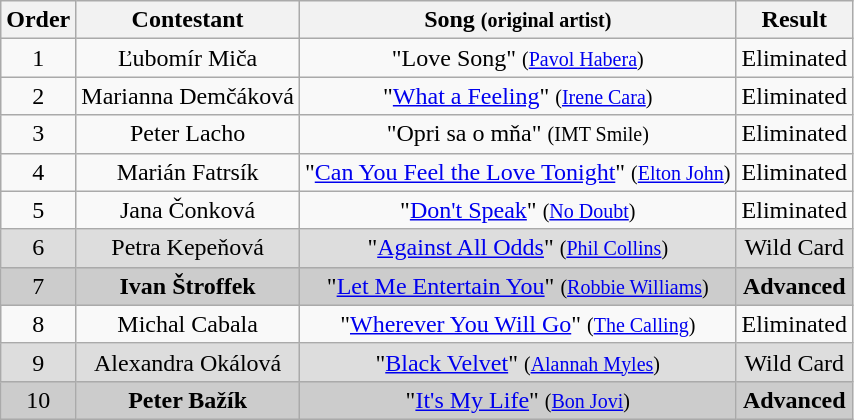<table class="wikitable plainrowheaders" style="text-align:center;">
<tr>
<th scope="col">Order</th>
<th scope="col">Contestant</th>
<th scope="col">Song <small>(original artist)</small></th>
<th scope="col">Result</th>
</tr>
<tr>
<td>1</td>
<td>Ľubomír Miča</td>
<td>"Love Song" <small>(<a href='#'>Pavol Habera</a>)</small></td>
<td>Eliminated</td>
</tr>
<tr>
<td>2</td>
<td>Marianna Demčáková</td>
<td>"<a href='#'>What a Feeling</a>" <small>(<a href='#'>Irene Cara</a>)</small></td>
<td>Eliminated</td>
</tr>
<tr>
<td>3</td>
<td>Peter Lacho</td>
<td>"Opri sa o mňa" <small>(IMT Smile)</small></td>
<td>Eliminated</td>
</tr>
<tr>
<td>4</td>
<td>Marián Fatrsík</td>
<td>"<a href='#'>Can You Feel the Love Tonight</a>" <small>(<a href='#'>Elton John</a>)</small></td>
<td>Eliminated</td>
</tr>
<tr>
<td>5</td>
<td>Jana Čonková</td>
<td>"<a href='#'>Don't Speak</a>" <small>(<a href='#'>No Doubt</a>)</small></td>
<td>Eliminated</td>
</tr>
<tr style="background:#ddd;">
<td>6</td>
<td>Petra Kepeňová</td>
<td>"<a href='#'>Against All Odds</a>" <small>(<a href='#'>Phil Collins</a>)</small></td>
<td>Wild Card</td>
</tr>
<tr style="background:#ccc;">
<td>7</td>
<td><strong>Ivan Štroffek</strong></td>
<td>"<a href='#'>Let Me Entertain You</a>" <small>(<a href='#'>Robbie Williams</a>)</small></td>
<td><strong>Advanced</strong></td>
</tr>
<tr>
<td>8</td>
<td>Michal Cabala</td>
<td>"<a href='#'>Wherever You Will Go</a>" <small>(<a href='#'>The Calling</a>)</small></td>
<td>Eliminated</td>
</tr>
<tr style="background:#ddd;">
<td>9</td>
<td>Alexandra Okálová</td>
<td>"<a href='#'>Black Velvet</a>" <small>(<a href='#'>Alannah Myles</a>)</small></td>
<td>Wild Card</td>
</tr>
<tr style="background:#ccc;">
<td>10</td>
<td><strong>Peter Bažík</strong></td>
<td>"<a href='#'>It's My Life</a>" <small>(<a href='#'>Bon Jovi</a>)</small></td>
<td><strong>Advanced</strong></td>
</tr>
</table>
